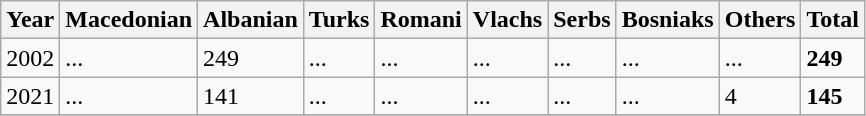<table class="wikitable">
<tr>
<th>Year</th>
<th>Macedonian</th>
<th>Albanian</th>
<th>Turks</th>
<th>Romani</th>
<th>Vlachs</th>
<th>Serbs</th>
<th>Bosniaks</th>
<th><abbr>Others</abbr></th>
<th>Total</th>
</tr>
<tr>
<td>2002</td>
<td>...</td>
<td>249</td>
<td>...</td>
<td>...</td>
<td>...</td>
<td>...</td>
<td>...</td>
<td>...</td>
<td><strong>249</strong></td>
</tr>
<tr>
<td>2021</td>
<td>...</td>
<td>141</td>
<td>...</td>
<td>...</td>
<td>...</td>
<td>...</td>
<td>...</td>
<td>4</td>
<td><strong>145</strong></td>
</tr>
<tr>
</tr>
</table>
